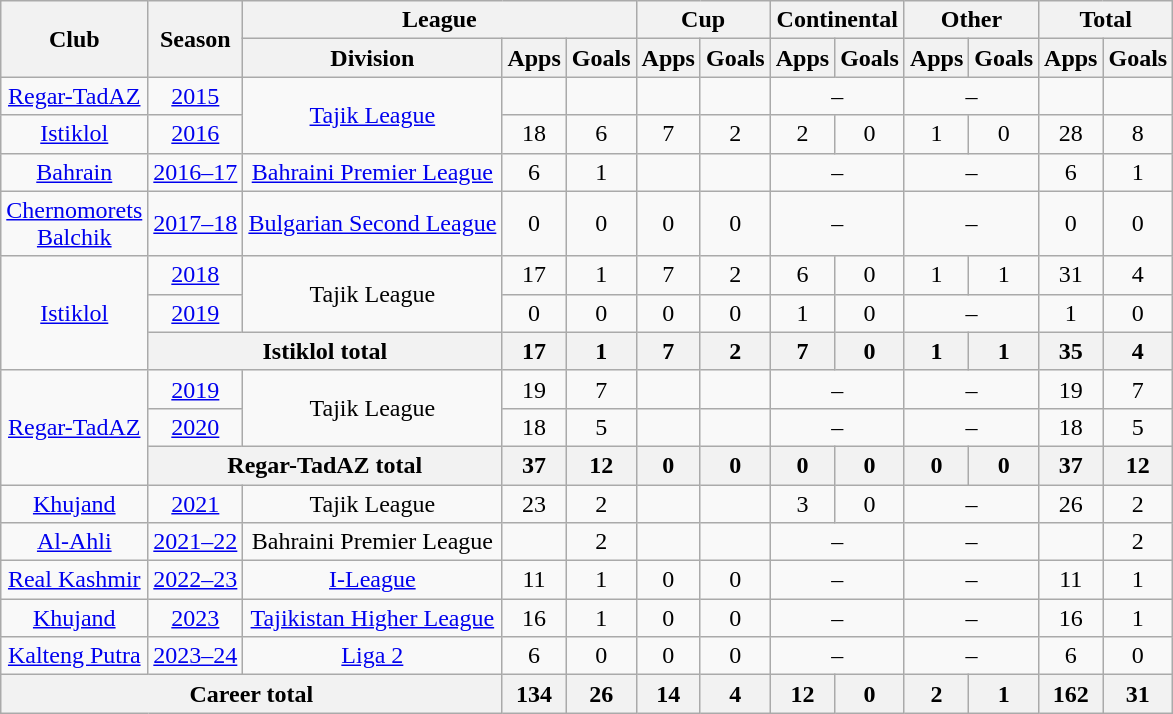<table class="wikitable" style="text-align: center;">
<tr>
<th rowspan="2">Club</th>
<th rowspan="2">Season</th>
<th colspan="3">League</th>
<th colspan="2">Cup</th>
<th colspan="2">Continental</th>
<th colspan="2">Other</th>
<th colspan="2">Total</th>
</tr>
<tr>
<th>Division</th>
<th>Apps</th>
<th>Goals</th>
<th>Apps</th>
<th>Goals</th>
<th>Apps</th>
<th>Goals</th>
<th>Apps</th>
<th>Goals</th>
<th>Apps</th>
<th>Goals</th>
</tr>
<tr>
<td rowspan="1"><a href='#'>Regar-TadAZ</a></td>
<td><a href='#'>2015</a></td>
<td rowspan="2"><a href='#'>Tajik League</a></td>
<td></td>
<td></td>
<td></td>
<td></td>
<td colspan="2">–</td>
<td colspan="2">–</td>
<td></td>
<td></td>
</tr>
<tr>
<td rowspan="1"><a href='#'>Istiklol</a></td>
<td><a href='#'>2016</a></td>
<td>18</td>
<td>6</td>
<td>7</td>
<td>2</td>
<td>2</td>
<td>0</td>
<td>1</td>
<td>0</td>
<td>28</td>
<td>8</td>
</tr>
<tr>
<td rowspan="1"><a href='#'>Bahrain</a></td>
<td><a href='#'>2016–17</a></td>
<td rowspan="1"><a href='#'>Bahraini Premier League</a></td>
<td>6</td>
<td>1</td>
<td></td>
<td></td>
<td colspan="2">–</td>
<td colspan="2">–</td>
<td>6</td>
<td>1</td>
</tr>
<tr>
<td rowspan="1"><a href='#'>Chernomorets <br>Balchik</a></td>
<td><a href='#'>2017–18</a></td>
<td rowspan="1"><a href='#'>Bulgarian Second League</a></td>
<td>0</td>
<td>0</td>
<td>0</td>
<td>0</td>
<td colspan="2">–</td>
<td colspan="2">–</td>
<td>0</td>
<td>0</td>
</tr>
<tr>
<td rowspan="3"><a href='#'>Istiklol</a></td>
<td><a href='#'>2018</a></td>
<td rowspan="2">Tajik League</td>
<td>17</td>
<td>1</td>
<td>7</td>
<td>2</td>
<td>6</td>
<td>0</td>
<td>1</td>
<td>1</td>
<td>31</td>
<td>4</td>
</tr>
<tr>
<td><a href='#'>2019</a></td>
<td>0</td>
<td>0</td>
<td>0</td>
<td>0</td>
<td>1</td>
<td>0</td>
<td colspan="2">–</td>
<td>1</td>
<td>0</td>
</tr>
<tr>
<th colspan="2">Istiklol total</th>
<th>17</th>
<th>1</th>
<th>7</th>
<th>2</th>
<th>7</th>
<th>0</th>
<th>1</th>
<th>1</th>
<th>35</th>
<th>4</th>
</tr>
<tr>
<td rowspan="3"><a href='#'>Regar-TadAZ</a></td>
<td><a href='#'>2019</a></td>
<td rowspan="2">Tajik League</td>
<td>19</td>
<td>7</td>
<td></td>
<td></td>
<td colspan="2">–</td>
<td colspan="2">–</td>
<td>19</td>
<td>7</td>
</tr>
<tr>
<td><a href='#'>2020</a></td>
<td>18</td>
<td>5</td>
<td></td>
<td></td>
<td colspan="2">–</td>
<td colspan="2">–</td>
<td>18</td>
<td>5</td>
</tr>
<tr>
<th colspan="2">Regar-TadAZ total</th>
<th>37</th>
<th>12</th>
<th>0</th>
<th>0</th>
<th>0</th>
<th>0</th>
<th>0</th>
<th>0</th>
<th>37</th>
<th>12</th>
</tr>
<tr>
<td rowspan="1"><a href='#'>Khujand</a></td>
<td><a href='#'>2021</a></td>
<td rowspan="1">Tajik League</td>
<td>23</td>
<td>2</td>
<td></td>
<td></td>
<td>3</td>
<td>0</td>
<td colspan="2">–</td>
<td>26</td>
<td>2</td>
</tr>
<tr>
<td rowspan="1"><a href='#'>Al-Ahli</a></td>
<td><a href='#'>2021–22</a></td>
<td rowspan="1">Bahraini Premier League</td>
<td></td>
<td>2</td>
<td></td>
<td></td>
<td colspan="2">–</td>
<td colspan="2">–</td>
<td></td>
<td>2</td>
</tr>
<tr>
<td rowspan="1"><a href='#'>Real Kashmir</a></td>
<td><a href='#'>2022–23</a></td>
<td rowspan="1"><a href='#'>I-League</a></td>
<td>11</td>
<td>1</td>
<td>0</td>
<td>0</td>
<td colspan="2">–</td>
<td colspan="2">–</td>
<td>11</td>
<td>1</td>
</tr>
<tr>
<td rowspan="1"><a href='#'>Khujand</a></td>
<td><a href='#'>2023</a></td>
<td rowspan="1"><a href='#'>Tajikistan Higher League</a></td>
<td>16</td>
<td>1</td>
<td>0</td>
<td>0</td>
<td colspan="2">–</td>
<td colspan="2">–</td>
<td>16</td>
<td>1</td>
</tr>
<tr>
<td rowspan="1"><a href='#'>Kalteng Putra</a></td>
<td><a href='#'>2023–24</a></td>
<td rowspan="1"><a href='#'>Liga 2</a></td>
<td>6</td>
<td>0</td>
<td>0</td>
<td>0</td>
<td colspan="2">–</td>
<td colspan="2">–</td>
<td>6</td>
<td>0</td>
</tr>
<tr>
<th colspan="3">Career total</th>
<th>134</th>
<th>26</th>
<th>14</th>
<th>4</th>
<th>12</th>
<th>0</th>
<th>2</th>
<th>1</th>
<th>162</th>
<th>31</th>
</tr>
</table>
